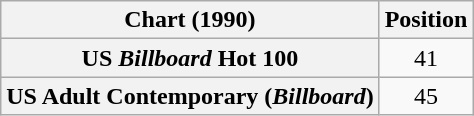<table class="wikitable sortable plainrowheaders" style="text-align:center">
<tr>
<th>Chart (1990)</th>
<th>Position</th>
</tr>
<tr>
<th scope="row">US <em>Billboard</em> Hot 100</th>
<td>41</td>
</tr>
<tr>
<th scope="row">US Adult Contemporary (<em>Billboard</em>)</th>
<td>45</td>
</tr>
</table>
